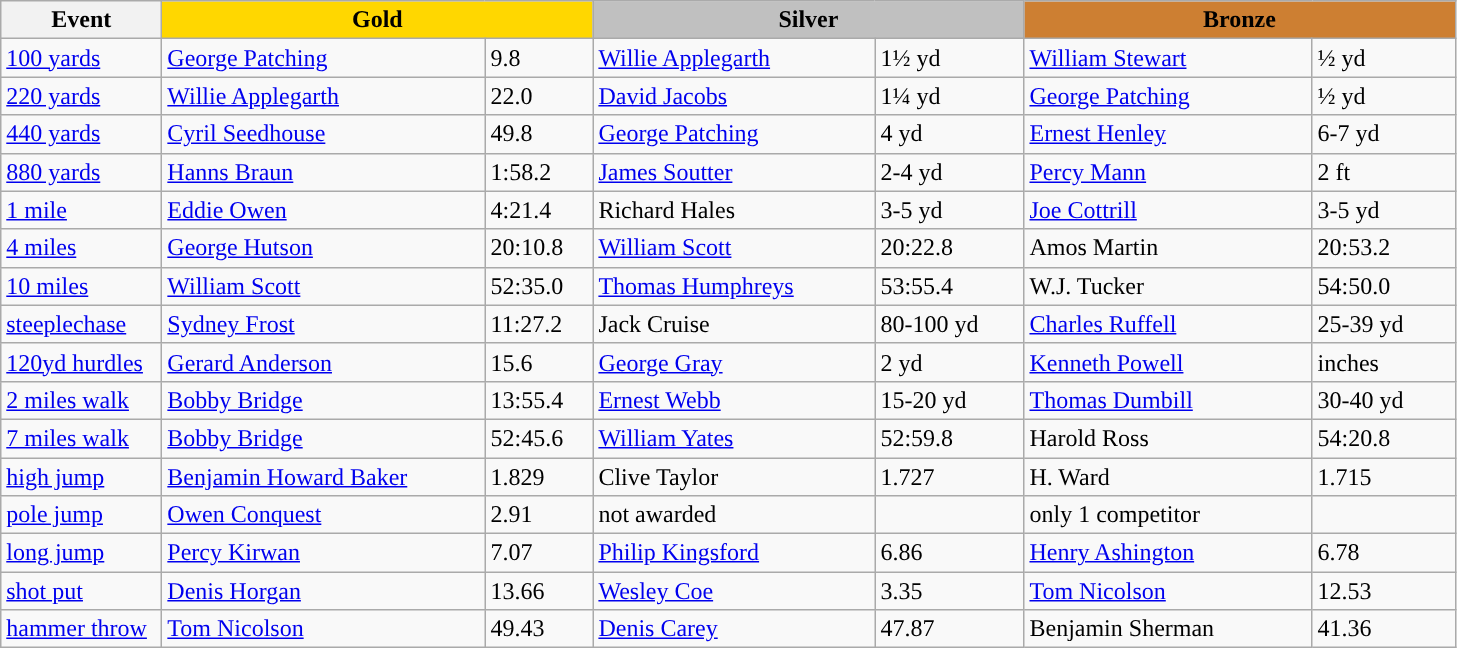<table class="wikitable" style="text-align:left">
<tr>
<th width=100>Event</th>
<th colspan="2" width="280" style="background:gold;">Gold</th>
<th colspan="2" width="280" style="background:silver;">Silver</th>
<th colspan="2" width="280" style="background:#CD7F32;">Bronze</th>
</tr>
<tr>
<td><a href='#'>100 yards</a></td>
<td> <a href='#'>George Patching</a></td>
<td>9.8</td>
<td><a href='#'>Willie Applegarth</a></td>
<td>1½ yd</td>
<td> <a href='#'>William Stewart</a></td>
<td>½ yd</td>
</tr>
<tr>
<td><a href='#'>220 yards</a></td>
<td><a href='#'>Willie Applegarth</a></td>
<td>22.0</td>
<td> <a href='#'>David Jacobs</a></td>
<td>1¼ yd</td>
<td> <a href='#'>George Patching</a></td>
<td>½ yd</td>
</tr>
<tr>
<td><a href='#'>440 yards</a></td>
<td><a href='#'>Cyril Seedhouse</a></td>
<td>49.8</td>
<td> <a href='#'>George Patching</a></td>
<td>4 yd</td>
<td><a href='#'>Ernest Henley</a></td>
<td>6-7 yd</td>
</tr>
<tr>
<td><a href='#'>880 yards</a></td>
<td> <a href='#'>Hanns Braun</a></td>
<td>1:58.2</td>
<td> <a href='#'>James Soutter</a></td>
<td>2-4 yd</td>
<td><a href='#'>Percy Mann</a></td>
<td>2 ft</td>
</tr>
<tr>
<td><a href='#'>1 mile</a></td>
<td><a href='#'>Eddie Owen</a></td>
<td>4:21.4</td>
<td> Richard Hales</td>
<td>3-5 yd</td>
<td><a href='#'>Joe Cottrill</a></td>
<td>3-5 yd</td>
</tr>
<tr>
<td><a href='#'>4 miles</a></td>
<td><a href='#'>George Hutson</a></td>
<td>20:10.8</td>
<td><a href='#'>William Scott</a></td>
<td>20:22.8</td>
<td>Amos Martin</td>
<td>20:53.2</td>
</tr>
<tr>
<td><a href='#'>10 miles</a></td>
<td><a href='#'>William Scott</a></td>
<td>52:35.0</td>
<td><a href='#'>Thomas Humphreys</a></td>
<td>53:55.4</td>
<td>W.J. Tucker</td>
<td>54:50.0</td>
</tr>
<tr>
<td><a href='#'>steeplechase</a></td>
<td><a href='#'>Sydney Frost</a></td>
<td>11:27.2</td>
<td>Jack Cruise</td>
<td>80-100 yd</td>
<td><a href='#'>Charles Ruffell</a></td>
<td>25-39 yd</td>
</tr>
<tr>
<td><a href='#'>120yd hurdles</a></td>
<td><a href='#'>Gerard Anderson</a></td>
<td>15.6</td>
<td><a href='#'>George Gray</a></td>
<td>2 yd</td>
<td><a href='#'>Kenneth Powell</a></td>
<td>inches</td>
</tr>
<tr>
<td><a href='#'>2 miles walk</a></td>
<td><a href='#'>Bobby Bridge</a></td>
<td>13:55.4</td>
<td><a href='#'>Ernest Webb</a></td>
<td>15-20 yd</td>
<td><a href='#'>Thomas Dumbill</a></td>
<td>30-40 yd</td>
</tr>
<tr>
<td><a href='#'>7 miles walk</a></td>
<td><a href='#'>Bobby Bridge</a></td>
<td>52:45.6</td>
<td><a href='#'>William Yates</a></td>
<td>52:59.8</td>
<td>Harold Ross</td>
<td>54:20.8</td>
</tr>
<tr>
<td><a href='#'>high jump</a></td>
<td><a href='#'>Benjamin Howard Baker</a></td>
<td>1.829</td>
<td>Clive Taylor</td>
<td>1.727</td>
<td>H. Ward</td>
<td>1.715</td>
</tr>
<tr>
<td><a href='#'>pole jump</a></td>
<td><a href='#'>Owen Conquest</a></td>
<td>2.91</td>
<td>not awarded</td>
<td></td>
<td>only 1 competitor</td>
<td></td>
</tr>
<tr>
<td><a href='#'>long jump</a></td>
<td> <a href='#'>Percy Kirwan</a></td>
<td>7.07</td>
<td><a href='#'>Philip Kingsford</a></td>
<td>6.86</td>
<td><a href='#'>Henry Ashington</a></td>
<td>6.78</td>
</tr>
<tr>
<td><a href='#'>shot put</a></td>
<td> <a href='#'>Denis Horgan</a></td>
<td>13.66</td>
<td> <a href='#'>Wesley Coe</a></td>
<td>3.35</td>
<td> <a href='#'>Tom Nicolson</a></td>
<td>12.53</td>
</tr>
<tr>
<td><a href='#'>hammer throw</a></td>
<td> <a href='#'>Tom Nicolson</a></td>
<td>49.43</td>
<td> <a href='#'>Denis Carey</a></td>
<td>47.87</td>
<td> Benjamin Sherman</td>
<td>41.36</td>
</tr>
</table>
